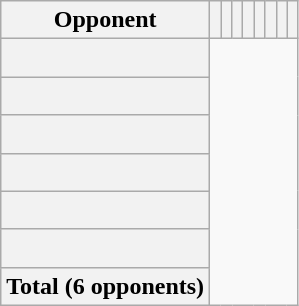<table class="wikitable plainrowheaders sortable" style="text-align:center">
<tr>
<th>Opponent</th>
<th></th>
<th></th>
<th></th>
<th></th>
<th></th>
<th></th>
<th></th>
<th></th>
</tr>
<tr>
<th scope="row"><br></th>
</tr>
<tr>
<th scope="row"><br></th>
</tr>
<tr>
<th scope="row"><br></th>
</tr>
<tr>
<th scope="row"><br></th>
</tr>
<tr>
<th scope="row"><br></th>
</tr>
<tr>
<th scope="row"><br></th>
</tr>
<tr class="sortbottom">
<th>Total (6 opponents)<br></th>
</tr>
</table>
